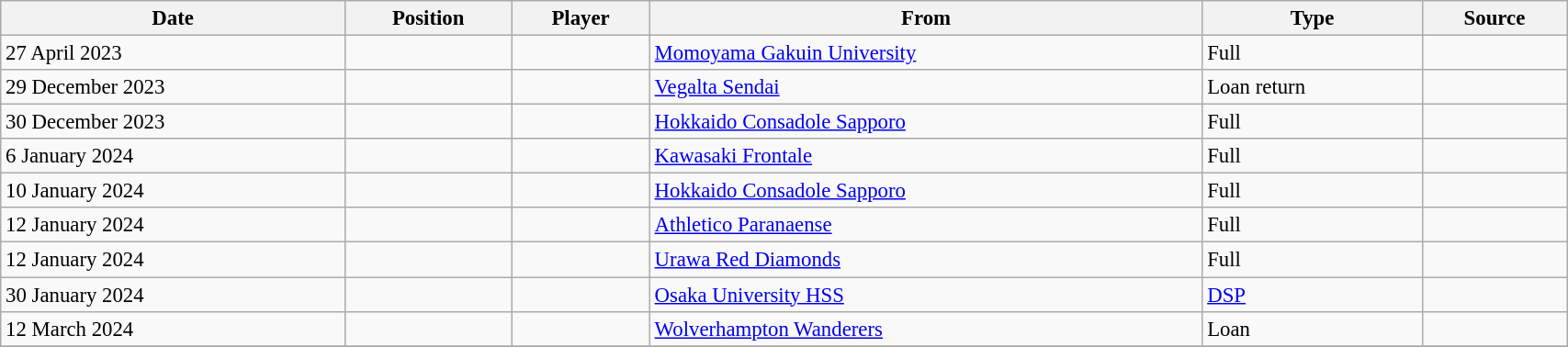<table class="wikitable sortable" style="width:90%; text-align:center; font-size:95%; text-align:left;">
<tr>
<th>Date</th>
<th>Position</th>
<th>Player</th>
<th>From</th>
<th>Type</th>
<th>Source</th>
</tr>
<tr>
<td>27 April 2023</td>
<td></td>
<td></td>
<td> <a href='#'>Momoyama Gakuin University</a></td>
<td>Full</td>
<td></td>
</tr>
<tr>
<td>29 December 2023</td>
<td></td>
<td></td>
<td> <a href='#'>Vegalta Sendai</a></td>
<td>Loan return</td>
<td></td>
</tr>
<tr>
<td>30 December 2023</td>
<td></td>
<td></td>
<td> <a href='#'>Hokkaido Consadole Sapporo</a></td>
<td>Full</td>
<td></td>
</tr>
<tr>
<td>6 January 2024</td>
<td></td>
<td></td>
<td> <a href='#'>Kawasaki Frontale</a></td>
<td>Full</td>
<td></td>
</tr>
<tr>
<td>10 January 2024</td>
<td></td>
<td></td>
<td> <a href='#'>Hokkaido Consadole Sapporo</a></td>
<td>Full</td>
<td></td>
</tr>
<tr>
<td>12 January 2024</td>
<td></td>
<td></td>
<td> <a href='#'>Athletico Paranaense</a></td>
<td>Full</td>
<td></td>
</tr>
<tr>
<td>12 January 2024</td>
<td></td>
<td></td>
<td> <a href='#'>Urawa Red Diamonds</a></td>
<td>Full</td>
<td></td>
</tr>
<tr>
<td>30 January 2024</td>
<td></td>
<td></td>
<td> <a href='#'>Osaka University HSS</a></td>
<td><a href='#'>DSP</a></td>
<td></td>
</tr>
<tr>
<td>12 March 2024</td>
<td></td>
<td></td>
<td> <a href='#'>Wolverhampton Wanderers</a></td>
<td>Loan</td>
<td></td>
</tr>
<tr>
</tr>
</table>
